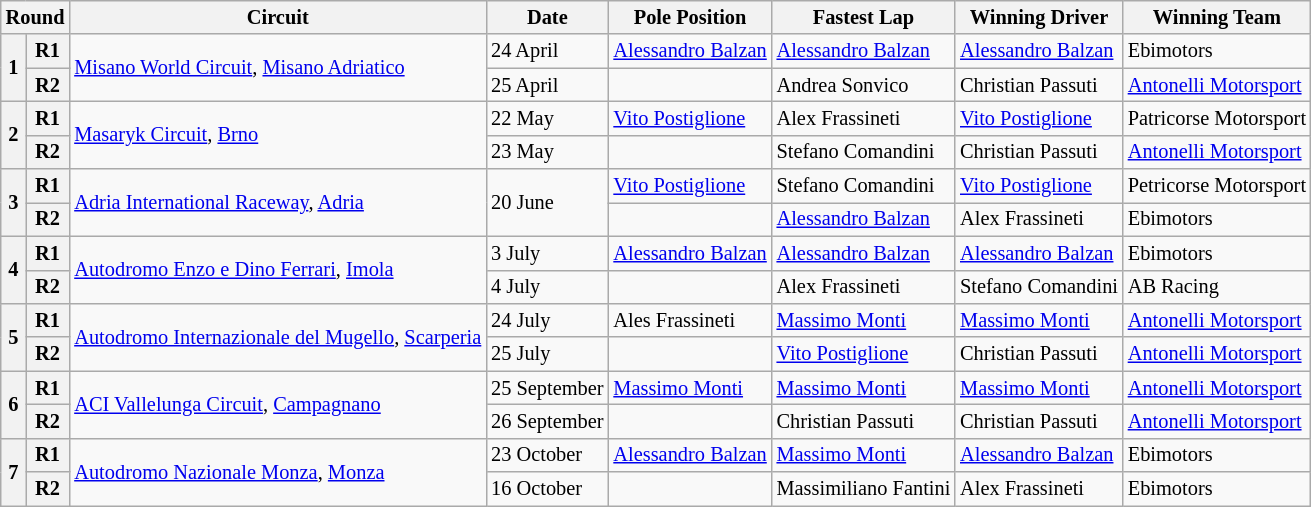<table class="wikitable" style="font-size: 85%">
<tr>
<th colspan=2>Round</th>
<th>Circuit</th>
<th>Date</th>
<th>Pole Position</th>
<th>Fastest Lap</th>
<th>Winning Driver</th>
<th>Winning Team</th>
</tr>
<tr>
<th rowspan=2>1</th>
<th>R1</th>
<td rowspan=2> <a href='#'>Misano World Circuit</a>, <a href='#'>Misano Adriatico</a></td>
<td>24 April</td>
<td> <a href='#'>Alessandro Balzan</a></td>
<td> <a href='#'>Alessandro Balzan</a></td>
<td> <a href='#'>Alessandro Balzan</a></td>
<td> Ebimotors</td>
</tr>
<tr>
<th>R2</th>
<td>25 April</td>
<td></td>
<td> Andrea Sonvico</td>
<td> Christian Passuti</td>
<td> <a href='#'>Antonelli Motorsport</a></td>
</tr>
<tr>
<th rowspan=2>2</th>
<th>R1</th>
<td rowspan=2> <a href='#'>Masaryk Circuit</a>, <a href='#'>Brno</a></td>
<td>22 May</td>
<td> <a href='#'>Vito Postiglione</a></td>
<td> Alex Frassineti</td>
<td> <a href='#'>Vito Postiglione</a></td>
<td> Patricorse Motorsport</td>
</tr>
<tr>
<th>R2</th>
<td>23 May</td>
<td></td>
<td> Stefano Comandini</td>
<td> Christian Passuti</td>
<td> <a href='#'>Antonelli Motorsport</a></td>
</tr>
<tr>
<th rowspan=2>3</th>
<th>R1</th>
<td rowspan=2> <a href='#'>Adria International Raceway</a>, <a href='#'>Adria</a></td>
<td rowspan=2>20 June</td>
<td> <a href='#'>Vito Postiglione</a></td>
<td> Stefano Comandini</td>
<td> <a href='#'>Vito Postiglione</a></td>
<td> Petricorse Motorsport</td>
</tr>
<tr>
<th>R2</th>
<td></td>
<td> <a href='#'>Alessandro Balzan</a></td>
<td> Alex Frassineti</td>
<td> Ebimotors</td>
</tr>
<tr>
<th rowspan=2>4</th>
<th>R1</th>
<td rowspan=2> <a href='#'>Autodromo Enzo e Dino Ferrari</a>, <a href='#'>Imola</a></td>
<td>3 July</td>
<td> <a href='#'>Alessandro Balzan</a></td>
<td> <a href='#'>Alessandro Balzan</a></td>
<td> <a href='#'>Alessandro Balzan</a></td>
<td> Ebimotors</td>
</tr>
<tr>
<th>R2</th>
<td>4 July</td>
<td></td>
<td> Alex Frassineti</td>
<td> Stefano Comandini</td>
<td> AB Racing</td>
</tr>
<tr>
<th rowspan=2>5</th>
<th>R1</th>
<td rowspan=2> <a href='#'>Autodromo Internazionale del Mugello</a>, <a href='#'>Scarperia</a></td>
<td>24 July</td>
<td> Ales Frassineti</td>
<td> <a href='#'>Massimo Monti</a></td>
<td> <a href='#'>Massimo Monti</a></td>
<td> <a href='#'>Antonelli Motorsport</a></td>
</tr>
<tr>
<th>R2</th>
<td>25 July</td>
<td></td>
<td> <a href='#'>Vito Postiglione</a></td>
<td> Christian Passuti</td>
<td> <a href='#'>Antonelli Motorsport</a></td>
</tr>
<tr>
<th rowspan=2>6</th>
<th>R1</th>
<td rowspan=2> <a href='#'>ACI Vallelunga Circuit</a>, <a href='#'>Campagnano</a></td>
<td>25 September</td>
<td> <a href='#'>Massimo Monti</a></td>
<td> <a href='#'>Massimo Monti</a></td>
<td> <a href='#'>Massimo Monti</a></td>
<td> <a href='#'>Antonelli Motorsport</a></td>
</tr>
<tr>
<th>R2</th>
<td>26 September</td>
<td></td>
<td> Christian Passuti</td>
<td> Christian Passuti</td>
<td> <a href='#'>Antonelli Motorsport</a></td>
</tr>
<tr>
<th rowspan=2>7</th>
<th>R1</th>
<td rowspan=2> <a href='#'>Autodromo Nazionale Monza</a>, <a href='#'>Monza</a></td>
<td>23 October</td>
<td> <a href='#'>Alessandro Balzan</a></td>
<td> <a href='#'>Massimo Monti</a></td>
<td> <a href='#'>Alessandro Balzan</a></td>
<td> Ebimotors</td>
</tr>
<tr>
<th>R2</th>
<td>16 October</td>
<td></td>
<td> Massimiliano Fantini</td>
<td> Alex Frassineti</td>
<td> Ebimotors</td>
</tr>
</table>
